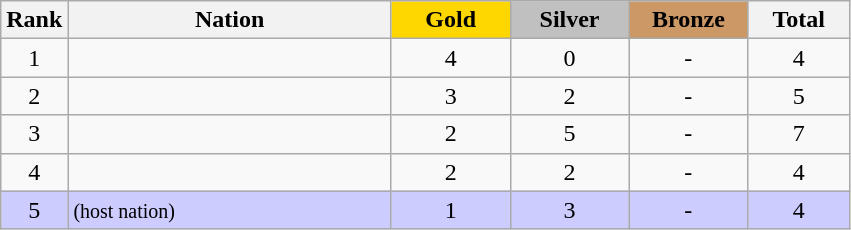<table class="wikitable sortable plainrowheaders" style="text-align:center;max-width: 15cm; width: 100%">
<tr>
<th scope="col" style="width:4%">Rank</th>
<th scope="col">Nation</th>
<th scope="col" style="background-color:gold; width:14%;">Gold</th>
<th scope="col" style="background-color:silver; width:14%;">Silver</th>
<th scope="col" style="background-color:#cc9966; width:14%;">Bronze</th>
<th scope="col" style="width:12%;">Total</th>
</tr>
<tr>
<td>1</td>
<td align=left></td>
<td>4</td>
<td>0</td>
<td>-</td>
<td>4</td>
</tr>
<tr>
<td>2</td>
<td align=left></td>
<td>3</td>
<td>2</td>
<td>-</td>
<td>5</td>
</tr>
<tr>
<td>3</td>
<td align=left></td>
<td>2</td>
<td>5</td>
<td>-</td>
<td>7</td>
</tr>
<tr>
<td>4</td>
<td align=left></td>
<td>2</td>
<td>2</td>
<td>-</td>
<td>4</td>
</tr>
<tr style="background:#ccccff">
<td>5</td>
<td align=left> <small>(host nation)</small></td>
<td>1</td>
<td>3</td>
<td>-</td>
<td>4</td>
</tr>
</table>
